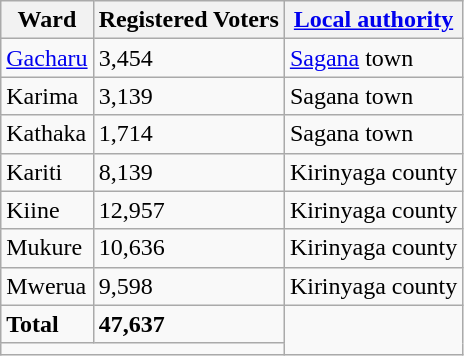<table class="wikitable">
<tr>
<th>Ward</th>
<th>Registered Voters</th>
<th><a href='#'>Local authority</a></th>
</tr>
<tr>
<td><a href='#'>Gacharu</a></td>
<td>3,454</td>
<td><a href='#'>Sagana</a> town</td>
</tr>
<tr>
<td>Karima</td>
<td>3,139</td>
<td>Sagana town</td>
</tr>
<tr>
<td>Kathaka</td>
<td>1,714</td>
<td>Sagana town</td>
</tr>
<tr>
<td>Kariti</td>
<td>8,139</td>
<td>Kirinyaga county</td>
</tr>
<tr>
<td>Kiine</td>
<td>12,957</td>
<td>Kirinyaga county</td>
</tr>
<tr>
<td>Mukure</td>
<td>10,636</td>
<td>Kirinyaga county</td>
</tr>
<tr>
<td>Mwerua</td>
<td>9,598</td>
<td>Kirinyaga county</td>
</tr>
<tr>
<td><strong>Total</strong></td>
<td><strong>47,637</strong></td>
</tr>
<tr>
<td colspan="2"></td>
</tr>
</table>
